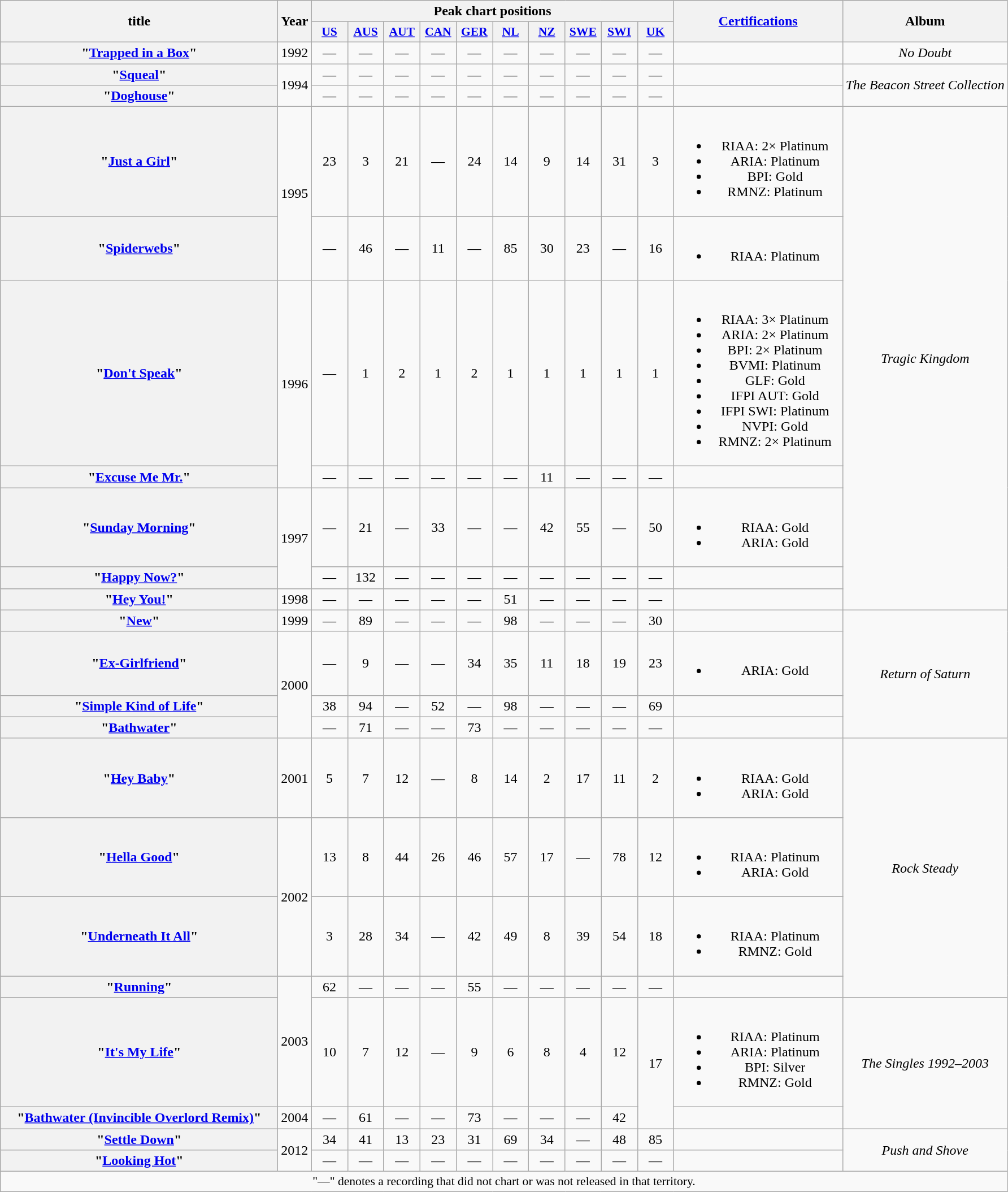<table class="wikitable plainrowheaders" style="text-align:center;">
<tr>
<th scope="col" rowspan="2" style="width:20em;">title</th>
<th scope="col" rowspan="2">Year</th>
<th scope="col" colspan="10">Peak chart positions</th>
<th scope="col" rowspan="2" style="width:12em;"><a href='#'>Certifications</a></th>
<th scope="col" rowspan="2">Album</th>
</tr>
<tr>
<th scope="col" style="width:2.5em;font-size:90%"><a href='#'>US</a><br></th>
<th scope="col" style="width:2.5em;font-size:90%"><a href='#'>AUS</a><br></th>
<th scope="col" style="width:2.5em;font-size:90%"><a href='#'>AUT</a><br></th>
<th scope="col" style="width:2.5em;font-size:90%"><a href='#'>CAN</a><br></th>
<th scope="col" style="width:2.5em;font-size:90%"><a href='#'>GER</a><br></th>
<th scope="col" style="width:2.5em;font-size:90%"><a href='#'>NL</a><br></th>
<th scope="col" style="width:2.5em;font-size:90%"><a href='#'>NZ</a><br></th>
<th scope="col" style="width:2.5em;font-size:90%"><a href='#'>SWE</a><br></th>
<th scope="col" style="width:2.5em;font-size:90%"><a href='#'>SWI</a><br></th>
<th scope="col" style="width:2.5em;font-size:90%"><a href='#'>UK</a><br></th>
</tr>
<tr>
<th scope="row">"<a href='#'>Trapped in a Box</a>"</th>
<td>1992</td>
<td>—</td>
<td>—</td>
<td>—</td>
<td>—</td>
<td>—</td>
<td>—</td>
<td>—</td>
<td>—</td>
<td>—</td>
<td>—</td>
<td></td>
<td><em>No Doubt</em></td>
</tr>
<tr>
<th scope="row">"<a href='#'>Squeal</a>"</th>
<td rowspan="2">1994</td>
<td>—</td>
<td>—</td>
<td>—</td>
<td>—</td>
<td>—</td>
<td>—</td>
<td>—</td>
<td>—</td>
<td>—</td>
<td>—</td>
<td></td>
<td rowspan="2"><em>The Beacon Street Collection</em></td>
</tr>
<tr>
<th scope="row">"<a href='#'>Doghouse</a>"</th>
<td>—</td>
<td>—</td>
<td>—</td>
<td>—</td>
<td>—</td>
<td>—</td>
<td>—</td>
<td>—</td>
<td>—</td>
<td>—</td>
<td></td>
</tr>
<tr>
<th scope="row">"<a href='#'>Just a Girl</a>"</th>
<td rowspan="2">1995</td>
<td>23</td>
<td>3</td>
<td>21</td>
<td>—</td>
<td>24</td>
<td>14</td>
<td>9</td>
<td>14</td>
<td>31</td>
<td>3</td>
<td><br><ul><li>RIAA: 2× Platinum</li><li>ARIA: Platinum</li><li>BPI: Gold</li><li>RMNZ: Platinum</li></ul></td>
<td rowspan="7"><em>Tragic Kingdom</em></td>
</tr>
<tr>
<th scope="row">"<a href='#'>Spiderwebs</a>"</th>
<td>—</td>
<td>46</td>
<td>—</td>
<td>11</td>
<td>—</td>
<td>85</td>
<td>30</td>
<td>23</td>
<td>—</td>
<td>16</td>
<td><br><ul><li>RIAA: Platinum</li></ul></td>
</tr>
<tr>
<th scope="row">"<a href='#'>Don't Speak</a>"</th>
<td rowspan="2">1996</td>
<td>—</td>
<td>1</td>
<td>2</td>
<td>1</td>
<td>2</td>
<td>1</td>
<td>1</td>
<td>1</td>
<td>1</td>
<td>1</td>
<td><br><ul><li>RIAA: 3× Platinum</li><li>ARIA: 2× Platinum</li><li>BPI: 2× Platinum</li><li>BVMI: Platinum</li><li>GLF: Gold</li><li>IFPI AUT: Gold</li><li>IFPI SWI: Platinum</li><li>NVPI: Gold</li><li>RMNZ: 2× Platinum</li></ul></td>
</tr>
<tr>
<th scope="row">"<a href='#'>Excuse Me Mr.</a>"</th>
<td>—</td>
<td>—</td>
<td>—</td>
<td>—</td>
<td>—</td>
<td>—</td>
<td>11</td>
<td>—</td>
<td>—</td>
<td>—</td>
<td></td>
</tr>
<tr>
<th scope="row">"<a href='#'>Sunday Morning</a>"</th>
<td rowspan="2">1997</td>
<td>—</td>
<td>21</td>
<td>—</td>
<td>33</td>
<td>—</td>
<td>—</td>
<td>42</td>
<td>55</td>
<td>—</td>
<td>50</td>
<td><br><ul><li>RIAA: Gold</li><li>ARIA: Gold</li></ul></td>
</tr>
<tr>
<th scope="row">"<a href='#'>Happy Now?</a>"</th>
<td>—</td>
<td>132</td>
<td>—</td>
<td>—</td>
<td>—</td>
<td>—</td>
<td>—</td>
<td>—</td>
<td>—</td>
<td>—</td>
<td></td>
</tr>
<tr>
<th scope="row">"<a href='#'>Hey You!</a>"</th>
<td>1998</td>
<td>—</td>
<td>—</td>
<td>—</td>
<td>—</td>
<td>—</td>
<td>51</td>
<td>—</td>
<td>—</td>
<td>—</td>
<td>—</td>
<td></td>
</tr>
<tr>
<th scope="row">"<a href='#'>New</a>"</th>
<td>1999</td>
<td>—</td>
<td>89</td>
<td>—</td>
<td>—</td>
<td>—</td>
<td>98</td>
<td>—</td>
<td>—</td>
<td>—</td>
<td>30</td>
<td></td>
<td rowspan="4"><em>Return of Saturn</em></td>
</tr>
<tr>
<th scope="row">"<a href='#'>Ex-Girlfriend</a>"</th>
<td rowspan="3">2000</td>
<td>—</td>
<td>9</td>
<td>—</td>
<td>—</td>
<td>34</td>
<td>35</td>
<td>11</td>
<td>18</td>
<td>19</td>
<td>23</td>
<td><br><ul><li>ARIA: Gold</li></ul></td>
</tr>
<tr>
<th scope="row">"<a href='#'>Simple Kind of Life</a>"</th>
<td>38</td>
<td>94</td>
<td>—</td>
<td>52</td>
<td>—</td>
<td>98</td>
<td>—</td>
<td>—</td>
<td>—</td>
<td>69</td>
<td></td>
</tr>
<tr>
<th scope="row">"<a href='#'>Bathwater</a>"</th>
<td>—</td>
<td>71</td>
<td>—</td>
<td>—</td>
<td>73</td>
<td>—</td>
<td>—</td>
<td>—</td>
<td>—</td>
<td>—</td>
<td></td>
</tr>
<tr>
<th scope="row">"<a href='#'>Hey Baby</a>"<br></th>
<td>2001</td>
<td>5</td>
<td>7</td>
<td>12</td>
<td>—</td>
<td>8</td>
<td>14</td>
<td>2</td>
<td>17</td>
<td>11</td>
<td>2</td>
<td><br><ul><li>RIAA: Gold</li><li>ARIA: Gold</li></ul></td>
<td rowspan="4"><em>Rock Steady</em></td>
</tr>
<tr>
<th scope="row">"<a href='#'>Hella Good</a>"</th>
<td rowspan="2">2002</td>
<td>13</td>
<td>8</td>
<td>44</td>
<td>26</td>
<td>46</td>
<td>57</td>
<td>17</td>
<td>—</td>
<td>78</td>
<td>12</td>
<td><br><ul><li>RIAA: Platinum</li><li>ARIA: Gold</li></ul></td>
</tr>
<tr>
<th scope="row">"<a href='#'>Underneath It All</a>"<br></th>
<td>3</td>
<td>28</td>
<td>34</td>
<td>—</td>
<td>42</td>
<td>49</td>
<td>8</td>
<td>39</td>
<td>54</td>
<td>18</td>
<td><br><ul><li>RIAA: Platinum</li><li>RMNZ: Gold</li></ul></td>
</tr>
<tr>
<th scope="row">"<a href='#'>Running</a>"</th>
<td rowspan="2">2003</td>
<td>62</td>
<td>—</td>
<td>—</td>
<td>—</td>
<td>55</td>
<td>—</td>
<td>—</td>
<td>—</td>
<td>—</td>
<td>—</td>
<td></td>
</tr>
<tr>
<th scope="row">"<a href='#'>It's My Life</a>"</th>
<td>10</td>
<td>7</td>
<td>12</td>
<td>—</td>
<td>9</td>
<td>6</td>
<td>8</td>
<td>4</td>
<td>12</td>
<td rowspan="2">17</td>
<td><br><ul><li>RIAA: Platinum</li><li>ARIA: Platinum</li><li>BPI: Silver</li><li>RMNZ: Gold</li></ul></td>
<td rowspan="2"><em>The Singles 1992–2003</em></td>
</tr>
<tr>
<th scope="row">"<a href='#'>Bathwater (Invincible Overlord Remix)</a>"</th>
<td>2004</td>
<td>—</td>
<td>61</td>
<td>—</td>
<td>—</td>
<td>73</td>
<td>—</td>
<td>—</td>
<td>—</td>
<td>42</td>
</tr>
<tr>
<th scope="row">"<a href='#'>Settle Down</a>"</th>
<td rowspan="2">2012</td>
<td>34</td>
<td>41</td>
<td>13</td>
<td>23</td>
<td>31</td>
<td>69</td>
<td>34</td>
<td>—</td>
<td>48</td>
<td>85</td>
<td></td>
<td rowspan="2"><em>Push and Shove</em></td>
</tr>
<tr>
<th scope="row">"<a href='#'>Looking Hot</a>"</th>
<td>—</td>
<td>—</td>
<td>—</td>
<td>—</td>
<td>—</td>
<td>—</td>
<td>—</td>
<td>—</td>
<td>—</td>
<td>—</td>
</tr>
<tr>
<td colspan="14" style="font-size:90%">"—" denotes a recording that did not chart or was not released in that territory.</td>
</tr>
</table>
